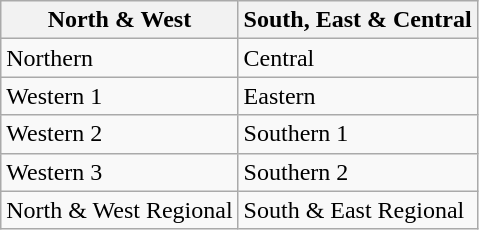<table class="wikitable">
<tr>
<th>North & West</th>
<th>South, East & Central</th>
</tr>
<tr>
<td>Northern</td>
<td>Central</td>
</tr>
<tr>
<td>Western 1</td>
<td>Eastern</td>
</tr>
<tr>
<td>Western 2</td>
<td>Southern 1</td>
</tr>
<tr>
<td>Western 3</td>
<td>Southern 2</td>
</tr>
<tr>
<td>North & West Regional</td>
<td>South & East Regional</td>
</tr>
</table>
